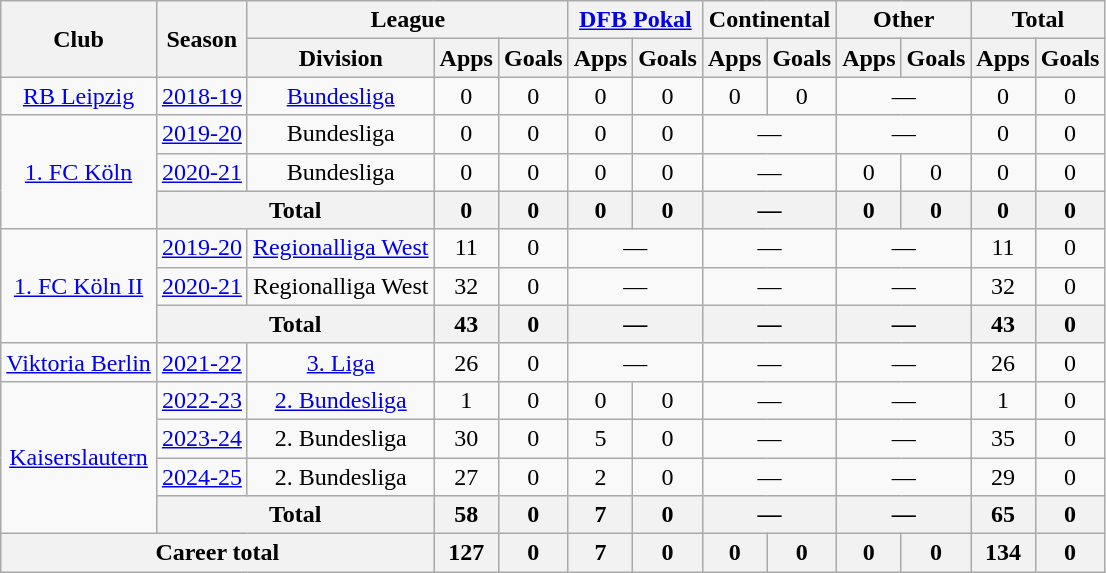<table class="wikitable" style="text-align: center">
<tr>
<th rowspan="2">Club</th>
<th rowspan="2">Season</th>
<th colspan="3">League</th>
<th colspan="2"><a href='#'>DFB Pokal</a></th>
<th colspan="2">Continental</th>
<th colspan="2">Other</th>
<th colspan="2">Total</th>
</tr>
<tr>
<th>Division</th>
<th>Apps</th>
<th>Goals</th>
<th>Apps</th>
<th>Goals</th>
<th>Apps</th>
<th>Goals</th>
<th>Apps</th>
<th>Goals</th>
<th>Apps</th>
<th>Goals</th>
</tr>
<tr>
<td><a href='#'>RB Leipzig</a></td>
<td><a href='#'>2018-19</a></td>
<td><a href='#'>Bundesliga</a></td>
<td>0</td>
<td>0</td>
<td>0</td>
<td>0</td>
<td>0</td>
<td>0</td>
<td colspan="2">—</td>
<td>0</td>
<td>0</td>
</tr>
<tr>
<td rowspan="3"><a href='#'>1. FC Köln</a></td>
<td><a href='#'>2019-20</a></td>
<td>Bundesliga</td>
<td>0</td>
<td>0</td>
<td>0</td>
<td>0</td>
<td colspan="2">—</td>
<td colspan="2">—</td>
<td>0</td>
<td>0</td>
</tr>
<tr>
<td><a href='#'>2020-21</a></td>
<td>Bundesliga</td>
<td>0</td>
<td>0</td>
<td>0</td>
<td>0</td>
<td colspan="2">—</td>
<td>0</td>
<td>0</td>
<td>0</td>
<td>0</td>
</tr>
<tr>
<th colspan="2">Total</th>
<th>0</th>
<th>0</th>
<th>0</th>
<th>0</th>
<th colspan="2">—</th>
<th>0</th>
<th>0</th>
<th>0</th>
<th>0</th>
</tr>
<tr>
<td rowspan="3"><a href='#'>1. FC Köln II</a></td>
<td><a href='#'>2019-20</a></td>
<td><a href='#'>Regionalliga West</a></td>
<td>11</td>
<td>0</td>
<td colspan="2">—</td>
<td colspan="2">—</td>
<td colspan="2">—</td>
<td>11</td>
<td>0</td>
</tr>
<tr>
<td><a href='#'>2020-21</a></td>
<td>Regionalliga West</td>
<td>32</td>
<td>0</td>
<td colspan="2">—</td>
<td colspan="2">—</td>
<td colspan="2">—</td>
<td>32</td>
<td>0</td>
</tr>
<tr>
<th colspan="2">Total</th>
<th>43</th>
<th>0</th>
<th colspan="2">—</th>
<th colspan="2">—</th>
<th colspan="2">—</th>
<th>43</th>
<th>0</th>
</tr>
<tr>
<td><a href='#'>Viktoria Berlin</a></td>
<td><a href='#'>2021-22</a></td>
<td><a href='#'>3. Liga</a></td>
<td>26</td>
<td>0</td>
<td colspan="2">—</td>
<td colspan="2">—</td>
<td colspan="2">—</td>
<td>26</td>
<td>0</td>
</tr>
<tr>
<td rowspan="4"><a href='#'>Kaiserslautern</a></td>
<td><a href='#'>2022-23</a></td>
<td><a href='#'>2. Bundesliga</a></td>
<td>1</td>
<td>0</td>
<td>0</td>
<td>0</td>
<td colspan="2">—</td>
<td colspan="2">—</td>
<td>1</td>
<td>0</td>
</tr>
<tr>
<td><a href='#'>2023-24</a></td>
<td>2. Bundesliga</td>
<td>30</td>
<td>0</td>
<td>5</td>
<td>0</td>
<td colspan="2">—</td>
<td colspan="2">—</td>
<td>35</td>
<td>0</td>
</tr>
<tr>
<td><a href='#'>2024-25</a></td>
<td>2. Bundesliga</td>
<td>27</td>
<td>0</td>
<td>2</td>
<td>0</td>
<td colspan="2">—</td>
<td colspan="2">—</td>
<td>29</td>
<td>0</td>
</tr>
<tr>
<th colspan="2">Total</th>
<th>58</th>
<th>0</th>
<th>7</th>
<th>0</th>
<th colspan="2">—</th>
<th colspan="2">—</th>
<th>65</th>
<th>0</th>
</tr>
<tr>
<th colspan="3">Career total</th>
<th>127</th>
<th>0</th>
<th>7</th>
<th>0</th>
<th>0</th>
<th>0</th>
<th>0</th>
<th>0</th>
<th>134</th>
<th>0</th>
</tr>
</table>
